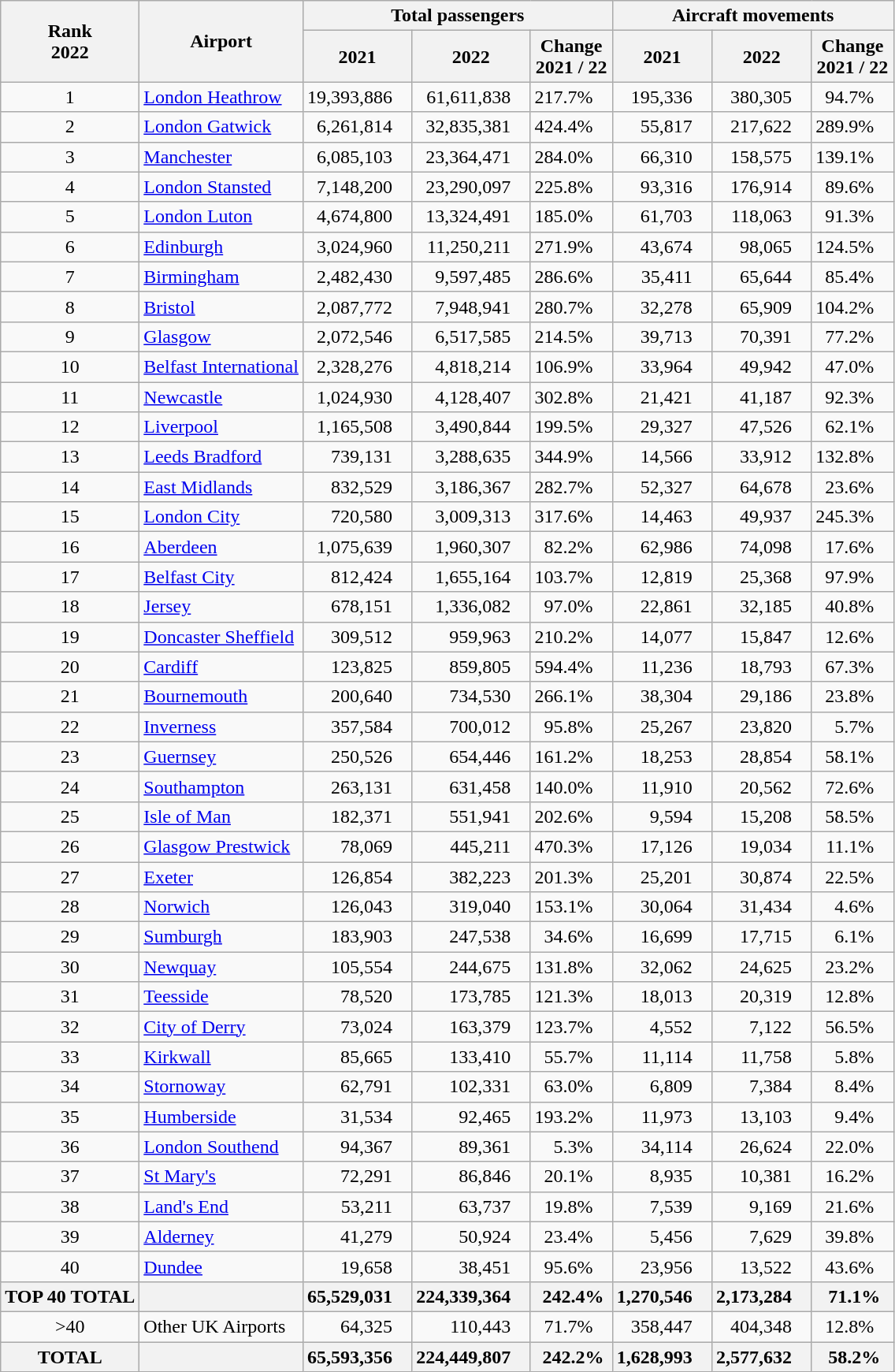<table class="wikitable sortable" style="text-align: right;">
<tr>
<th rowspan=2>Rank<br>2022</th>
<th rowspan="2">Airport</th>
<th colspan=3>Total passengers</th>
<th colspan=3>Aircraft movements</th>
</tr>
<tr>
<th>2021</th>
<th>2022</th>
<th>Change<br>2021 / 22</th>
<th>2021</th>
<th>2022</th>
<th>Change<br>2021 / 22</th>
</tr>
<tr>
<td align='center'>1</td>
<td align='left'><a href='#'>London Heathrow</a></td>
<td style="padding-right: 1em;">19,393,886</td>
<td style="padding-right: 1em;">61,611,838</td>
<td style="padding-right: 1em;">217.7%</td>
<td style="padding-right: 1em;">195,336</td>
<td style="padding-right: 1em;">380,305</td>
<td style="padding-right: 1em;">94.7%</td>
</tr>
<tr>
<td align='center'>2</td>
<td align='left'><a href='#'>London Gatwick</a></td>
<td style="padding-right: 1em;">6,261,814</td>
<td style="padding-right: 1em;">32,835,381</td>
<td style="padding-right: 1em;">424.4%</td>
<td style="padding-right: 1em;">55,817</td>
<td style="padding-right: 1em;">217,622</td>
<td style="padding-right: 1em;">289.9%</td>
</tr>
<tr>
<td align='center'>3</td>
<td align='left'><a href='#'>Manchester</a></td>
<td style="padding-right: 1em;">6,085,103</td>
<td style="padding-right: 1em;">23,364,471</td>
<td style="padding-right: 1em;">284.0%</td>
<td style="padding-right: 1em;">66,310</td>
<td style="padding-right: 1em;">158,575</td>
<td style="padding-right: 1em;">139.1%</td>
</tr>
<tr>
<td align='center'>4</td>
<td align='left'><a href='#'>London Stansted</a></td>
<td style="padding-right: 1em;">7,148,200</td>
<td style="padding-right: 1em;">23,290,097</td>
<td style="padding-right: 1em;">225.8%</td>
<td style="padding-right: 1em;">93,316</td>
<td style="padding-right: 1em;">176,914</td>
<td style="padding-right: 1em;">89.6%</td>
</tr>
<tr>
<td align='center'>5</td>
<td align='left'><a href='#'>London Luton</a></td>
<td style="padding-right: 1em;">4,674,800</td>
<td style="padding-right: 1em;">13,324,491</td>
<td style="padding-right: 1em;">185.0%</td>
<td style="padding-right: 1em;">61,703</td>
<td style="padding-right: 1em;">118,063</td>
<td style="padding-right: 1em;">91.3%</td>
</tr>
<tr>
<td align='center'>6</td>
<td align='left'><a href='#'>Edinburgh</a></td>
<td style="padding-right: 1em;">3,024,960</td>
<td style="padding-right: 1em;">11,250,211</td>
<td style="padding-right: 1em;">271.9%</td>
<td style="padding-right: 1em;">43,674</td>
<td style="padding-right: 1em;">98,065</td>
<td style="padding-right: 1em;">124.5%</td>
</tr>
<tr>
<td align='center'>7</td>
<td align='left'><a href='#'>Birmingham</a></td>
<td style="padding-right: 1em;">2,482,430</td>
<td style="padding-right: 1em;">9,597,485</td>
<td style="padding-right: 1em;">286.6%</td>
<td style="padding-right: 1em;">35,411</td>
<td style="padding-right: 1em;">65,644</td>
<td style="padding-right: 1em;">85.4%</td>
</tr>
<tr>
<td align='center'>8</td>
<td align='left'><a href='#'>Bristol</a></td>
<td style="padding-right: 1em;">2,087,772</td>
<td style="padding-right: 1em;">7,948,941</td>
<td style="padding-right: 1em;">280.7%</td>
<td style="padding-right: 1em;">32,278</td>
<td style="padding-right: 1em;">65,909</td>
<td style="padding-right: 1em;">104.2%</td>
</tr>
<tr>
<td align='center'>9</td>
<td align='left'><a href='#'>Glasgow</a></td>
<td style="padding-right: 1em;">2,072,546</td>
<td style="padding-right: 1em;">6,517,585</td>
<td style="padding-right: 1em;">214.5%</td>
<td style="padding-right: 1em;">39,713</td>
<td style="padding-right: 1em;">70,391</td>
<td style="padding-right: 1em;">77.2%</td>
</tr>
<tr>
<td align='center'>10</td>
<td align='left'><a href='#'>Belfast International</a></td>
<td style="padding-right: 1em;">2,328,276</td>
<td style="padding-right: 1em;">4,818,214</td>
<td style="padding-right: 1em;">106.9%</td>
<td style="padding-right: 1em;">33,964</td>
<td style="padding-right: 1em;">49,942</td>
<td style="padding-right: 1em;">47.0%</td>
</tr>
<tr>
<td align='center'>11</td>
<td align='left'><a href='#'>Newcastle</a></td>
<td style="padding-right: 1em;">1,024,930</td>
<td style="padding-right: 1em;">4,128,407</td>
<td style="padding-right: 1em;">302.8%</td>
<td style="padding-right: 1em;">21,421</td>
<td style="padding-right: 1em;">41,187</td>
<td style="padding-right: 1em;">92.3%</td>
</tr>
<tr>
<td align='center'>12</td>
<td align='left'><a href='#'>Liverpool</a></td>
<td style="padding-right: 1em;">1,165,508</td>
<td style="padding-right: 1em;">3,490,844</td>
<td style="padding-right: 1em;">199.5%</td>
<td style="padding-right: 1em;">29,327</td>
<td style="padding-right: 1em;">47,526</td>
<td style="padding-right: 1em;">62.1%</td>
</tr>
<tr>
<td align='center'>13</td>
<td align='left'><a href='#'>Leeds Bradford</a></td>
<td style="padding-right: 1em;">739,131</td>
<td style="padding-right: 1em;">3,288,635</td>
<td style="padding-right: 1em;">344.9%</td>
<td style="padding-right: 1em;">14,566</td>
<td style="padding-right: 1em;">33,912</td>
<td style="padding-right: 1em;">132.8%</td>
</tr>
<tr>
<td align='center'>14</td>
<td align='left'><a href='#'>East Midlands</a></td>
<td style="padding-right: 1em;">832,529</td>
<td style="padding-right: 1em;">3,186,367</td>
<td style="padding-right: 1em;">282.7%</td>
<td style="padding-right: 1em;">52,327</td>
<td style="padding-right: 1em;">64,678</td>
<td style="padding-right: 1em;">23.6%</td>
</tr>
<tr>
<td align='center'>15</td>
<td align='left'><a href='#'>London City</a></td>
<td style="padding-right: 1em;">720,580</td>
<td style="padding-right: 1em;">3,009,313</td>
<td style="padding-right: 1em;">317.6%</td>
<td style="padding-right: 1em;">14,463</td>
<td style="padding-right: 1em;">49,937</td>
<td style="padding-right: 1em;">245.3%</td>
</tr>
<tr>
<td align='center'>16</td>
<td align='left'><a href='#'>Aberdeen</a></td>
<td style="padding-right: 1em;">1,075,639</td>
<td style="padding-right: 1em;">1,960,307</td>
<td style="padding-right: 1em;">82.2%</td>
<td style="padding-right: 1em;">62,986</td>
<td style="padding-right: 1em;">74,098</td>
<td style="padding-right: 1em;">17.6%</td>
</tr>
<tr>
<td align='center'>17</td>
<td align='left'><a href='#'>Belfast City</a></td>
<td style="padding-right: 1em;">812,424</td>
<td style="padding-right: 1em;">1,655,164</td>
<td style="padding-right: 1em;">103.7%</td>
<td style="padding-right: 1em;">12,819</td>
<td style="padding-right: 1em;">25,368</td>
<td style="padding-right: 1em;">97.9%</td>
</tr>
<tr>
<td align='center'>18</td>
<td align='left'><a href='#'>Jersey</a></td>
<td style="padding-right: 1em;">678,151</td>
<td style="padding-right: 1em;">1,336,082</td>
<td style="padding-right: 1em;">97.0%</td>
<td style="padding-right: 1em;">22,861</td>
<td style="padding-right: 1em;">32,185</td>
<td style="padding-right: 1em;">40.8%</td>
</tr>
<tr>
<td align='center'>19</td>
<td align='left'><a href='#'>Doncaster Sheffield</a></td>
<td style="padding-right: 1em;">309,512</td>
<td style="padding-right: 1em;">959,963</td>
<td style="padding-right: 1em;">210.2%</td>
<td style="padding-right: 1em;">14,077</td>
<td style="padding-right: 1em;">15,847</td>
<td style="padding-right: 1em;">12.6%</td>
</tr>
<tr>
<td align='center'>20</td>
<td align='left'><a href='#'>Cardiff</a></td>
<td style="padding-right: 1em;">123,825</td>
<td style="padding-right: 1em;">859,805</td>
<td style="padding-right: 1em;">594.4%</td>
<td style="padding-right: 1em;">11,236</td>
<td style="padding-right: 1em;">18,793</td>
<td style="padding-right: 1em;">67.3%</td>
</tr>
<tr>
<td align='center'>21</td>
<td align='left'><a href='#'>Bournemouth</a></td>
<td style="padding-right: 1em;">200,640</td>
<td style="padding-right: 1em;">734,530</td>
<td style="padding-right: 1em;">266.1%</td>
<td style="padding-right: 1em;">38,304</td>
<td style="padding-right: 1em;">29,186</td>
<td style="padding-right: 1em;">23.8%</td>
</tr>
<tr>
<td align='center'>22</td>
<td align='left'><a href='#'>Inverness</a></td>
<td style="padding-right: 1em;">357,584</td>
<td style="padding-right: 1em;">700,012</td>
<td style="padding-right: 1em;">95.8%</td>
<td style="padding-right: 1em;">25,267</td>
<td style="padding-right: 1em;">23,820</td>
<td style="padding-right: 1em;">5.7%</td>
</tr>
<tr>
<td align='center'>23</td>
<td align='left'><a href='#'>Guernsey</a></td>
<td style="padding-right: 1em;">250,526</td>
<td style="padding-right: 1em;">654,446</td>
<td style="padding-right: 1em;">161.2%</td>
<td style="padding-right: 1em;">18,253</td>
<td style="padding-right: 1em;">28,854</td>
<td style="padding-right: 1em;">58.1%</td>
</tr>
<tr>
<td align='center'>24</td>
<td align='left'><a href='#'>Southampton</a></td>
<td style="padding-right: 1em;">263,131</td>
<td style="padding-right: 1em;">631,458</td>
<td style="padding-right: 1em;">140.0%</td>
<td style="padding-right: 1em;">11,910</td>
<td style="padding-right: 1em;">20,562</td>
<td style="padding-right: 1em;">72.6%</td>
</tr>
<tr>
<td align='center'>25</td>
<td align='left'><a href='#'>Isle of Man</a></td>
<td style="padding-right: 1em;">182,371</td>
<td style="padding-right: 1em;">551,941</td>
<td style="padding-right: 1em;">202.6%</td>
<td style="padding-right: 1em;">9,594</td>
<td style="padding-right: 1em;">15,208</td>
<td style="padding-right: 1em;">58.5%</td>
</tr>
<tr>
<td align='center'>26</td>
<td align='left'><a href='#'>Glasgow Prestwick</a></td>
<td style="padding-right: 1em;">78,069</td>
<td style="padding-right: 1em;">445,211</td>
<td style="padding-right: 1em;">470.3%</td>
<td style="padding-right: 1em;">17,126</td>
<td style="padding-right: 1em;">19,034</td>
<td style="padding-right: 1em;">11.1%</td>
</tr>
<tr>
<td align='center'>27</td>
<td align='left'><a href='#'>Exeter</a></td>
<td style="padding-right: 1em;">126,854</td>
<td style="padding-right: 1em;">382,223</td>
<td style="padding-right: 1em;">201.3%</td>
<td style="padding-right: 1em;">25,201</td>
<td style="padding-right: 1em;">30,874</td>
<td style="padding-right: 1em;">22.5%</td>
</tr>
<tr>
<td align='center'>28</td>
<td align='left'><a href='#'>Norwich</a></td>
<td style="padding-right: 1em;">126,043</td>
<td style="padding-right: 1em;">319,040</td>
<td style="padding-right: 1em;">153.1%</td>
<td style="padding-right: 1em;">30,064</td>
<td style="padding-right: 1em;">31,434</td>
<td style="padding-right: 1em;">4.6%</td>
</tr>
<tr>
<td align='center'>29</td>
<td align="left"><a href='#'>Sumburgh</a></td>
<td style="padding-right: 1em;">183,903</td>
<td style="padding-right: 1em;">247,538</td>
<td style="padding-right: 1em;">34.6%</td>
<td style="padding-right: 1em;">16,699</td>
<td style="padding-right: 1em;">17,715</td>
<td style="padding-right: 1em;">6.1%</td>
</tr>
<tr>
<td align='center'>30</td>
<td align="left"><a href='#'>Newquay</a></td>
<td style="padding-right: 1em;">105,554</td>
<td style="padding-right: 1em;">244,675</td>
<td style="padding-right: 1em;">131.8%</td>
<td style="padding-right: 1em;">32,062</td>
<td style="padding-right: 1em;">24,625</td>
<td style="padding-right: 1em;">23.2%</td>
</tr>
<tr>
<td align='center'>31</td>
<td align="left"><a href='#'>Teesside</a></td>
<td style="padding-right: 1em;">78,520</td>
<td style="padding-right: 1em;">173,785</td>
<td style="padding-right: 1em;">121.3%</td>
<td style="padding-right: 1em;">18,013</td>
<td style="padding-right: 1em;">20,319</td>
<td style="padding-right: 1em;">12.8%</td>
</tr>
<tr>
<td align='center'>32</td>
<td align="left"><a href='#'>City of Derry</a></td>
<td style="padding-right: 1em;">73,024</td>
<td style="padding-right: 1em;">163,379</td>
<td style="padding-right: 1em;">123.7%</td>
<td style="padding-right: 1em;">4,552</td>
<td style="padding-right: 1em;">7,122</td>
<td style="padding-right: 1em;">56.5%</td>
</tr>
<tr>
<td align='center'>33</td>
<td align='left'><a href='#'>Kirkwall</a></td>
<td style="padding-right: 1em;">85,665</td>
<td style="padding-right: 1em;">133,410</td>
<td style="padding-right: 1em;">55.7%</td>
<td style="padding-right: 1em;">11,114</td>
<td style="padding-right: 1em;">11,758</td>
<td style="padding-right: 1em;">5.8%</td>
</tr>
<tr>
<td align='center'>34</td>
<td align="left"><a href='#'>Stornoway</a></td>
<td style="padding-right: 1em;">62,791</td>
<td style="padding-right: 1em;">102,331</td>
<td style="padding-right: 1em;">63.0%</td>
<td style="padding-right: 1em;">6,809</td>
<td style="padding-right: 1em;">7,384</td>
<td style="padding-right: 1em;">8.4%</td>
</tr>
<tr>
<td align='center'>35</td>
<td align='left'><a href='#'>Humberside</a></td>
<td style="padding-right: 1em;">31,534</td>
<td style="padding-right: 1em;">92,465</td>
<td style="padding-right: 1em;">193.2%</td>
<td style="padding-right: 1em;">11,973</td>
<td style="padding-right: 1em;">13,103</td>
<td style="padding-right: 1em;">9.4%</td>
</tr>
<tr>
<td align='center'>36</td>
<td align='left'><a href='#'>London Southend</a></td>
<td style="padding-right: 1em;">94,367</td>
<td style="padding-right: 1em;">89,361</td>
<td style="padding-right: 1em;">5.3%</td>
<td style="padding-right: 1em;">34,114</td>
<td style="padding-right: 1em;">26,624</td>
<td style="padding-right: 1em;">22.0%</td>
</tr>
<tr>
<td align='center'>37</td>
<td align='left'><a href='#'>St Mary's</a></td>
<td style="padding-right: 1em;">72,291</td>
<td style="padding-right: 1em;">86,846</td>
<td style="padding-right: 1em;">20.1%</td>
<td style="padding-right: 1em;">8,935</td>
<td style="padding-right: 1em;">10,381</td>
<td style="padding-right: 1em;">16.2%</td>
</tr>
<tr>
<td align='center'>38</td>
<td align='left'><a href='#'>Land's End</a></td>
<td style="padding-right: 1em;">53,211</td>
<td style="padding-right: 1em;">63,737</td>
<td style="padding-right: 1em;">19.8%</td>
<td style="padding-right: 1em;">7,539</td>
<td style="padding-right: 1em;">9,169</td>
<td style="padding-right: 1em;">21.6%</td>
</tr>
<tr>
<td align='center'>39</td>
<td align='left'><a href='#'>Alderney</a></td>
<td style="padding-right: 1em;">41,279</td>
<td style="padding-right: 1em;">50,924</td>
<td style="padding-right: 1em;">23.4%</td>
<td style="padding-right: 1em;">5,456</td>
<td style="padding-right: 1em;">7,629</td>
<td style="padding-right: 1em;">39.8%</td>
</tr>
<tr>
<td align='center'>40</td>
<td align='left'><a href='#'>Dundee</a></td>
<td style="padding-right: 1em;">19,658</td>
<td style="padding-right: 1em;">38,451</td>
<td style="padding-right: 1em;">95.6%</td>
<td style="padding-right: 1em;">23,956</td>
<td style="padding-right: 1em;">13,522</td>
<td style="padding-right: 1em;">43.6%</td>
</tr>
<tr class="sortbottom">
<th>TOP 40 TOTAL</th>
<th></th>
<th style="padding-right: 1em;">65,529,031</th>
<th style="padding-right: 1em;">224,339,364</th>
<th style="padding-right: 0em;">242.4%</th>
<th style="padding-right: 1em;">1,270,546</th>
<th style="padding-right: 1em;">2,173,284</th>
<th style="padding-right: 0em;">71.1%</th>
</tr>
<tr class="sortbottom">
<td align='center'>>40</td>
<td align='left'>Other UK Airports</td>
<td style="padding-right: 1em;">64,325</td>
<td style="padding-right: 1em;">110,443</td>
<td style="padding-right: 1em;">71.7%</td>
<td style="padding-right: 1em;">358,447</td>
<td style="padding-right: 1em;">404,348</td>
<td style="padding-right: 1em;">12.8%</td>
</tr>
<tr class="sortbottom">
<th>TOTAL</th>
<th></th>
<th style="padding-right: 1em;">65,593,356</th>
<th style="padding-right: 1em;">224,449,807</th>
<th style="padding-right: 0em;">242.2%</th>
<th style="padding-right: 1em;">1,628,993</th>
<th style="padding-right: 1em;">2,577,632</th>
<th style="padding-right: 0em;">58.2%</th>
</tr>
</table>
